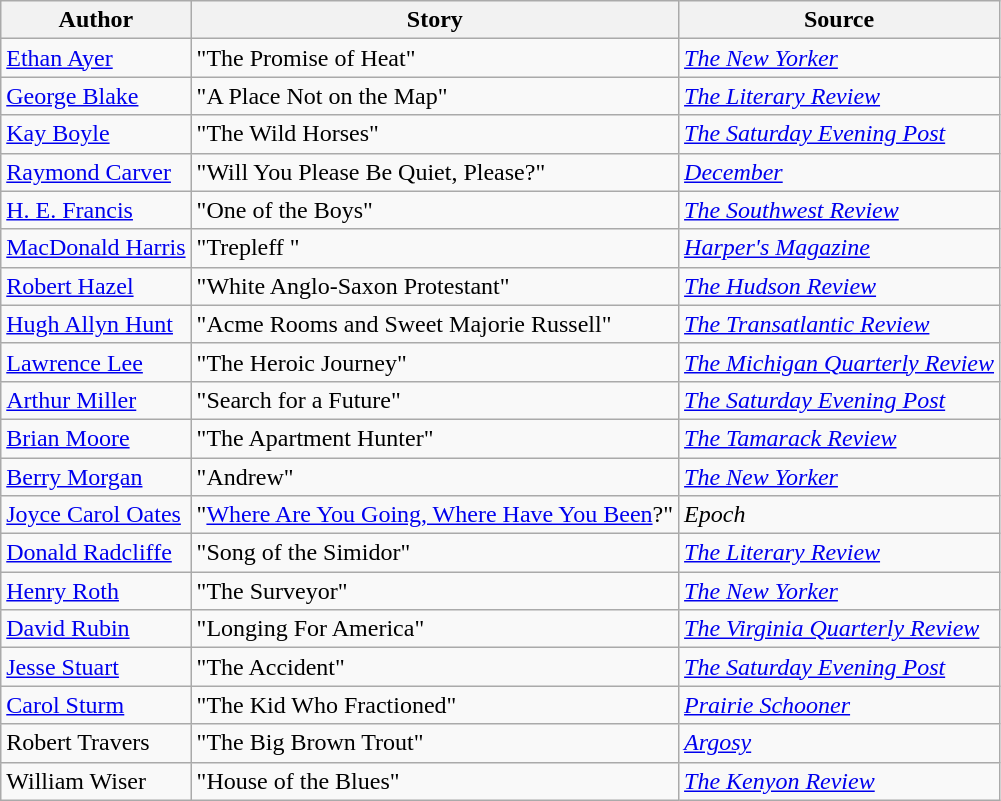<table class="wikitable">
<tr>
<th>Author</th>
<th>Story</th>
<th>Source</th>
</tr>
<tr>
<td><a href='#'>Ethan Ayer</a></td>
<td>"The Promise of Heat"</td>
<td><em><a href='#'>The New Yorker</a></em></td>
</tr>
<tr>
<td><a href='#'>George Blake</a></td>
<td>"A Place Not on the Map"</td>
<td><em><a href='#'>The Literary Review</a></em></td>
</tr>
<tr>
<td><a href='#'>Kay Boyle</a></td>
<td>"The Wild Horses"</td>
<td><em><a href='#'>The Saturday Evening Post</a></em></td>
</tr>
<tr>
<td><a href='#'>Raymond Carver</a></td>
<td>"Will You Please Be Quiet, Please?"</td>
<td><a href='#'><em>December</em></a></td>
</tr>
<tr>
<td><a href='#'>H. E. Francis</a></td>
<td>"One of the Boys"</td>
<td><em><a href='#'>The Southwest Review</a></em></td>
</tr>
<tr>
<td><a href='#'>MacDonald Harris</a></td>
<td>"Trepleff "</td>
<td><em><a href='#'>Harper's Magazine</a></em></td>
</tr>
<tr>
<td><a href='#'>Robert Hazel</a></td>
<td>"White Anglo-Saxon Protestant"</td>
<td><em><a href='#'>The Hudson Review</a></em></td>
</tr>
<tr>
<td><a href='#'>Hugh Allyn Hunt</a></td>
<td>"Acme Rooms and Sweet Majorie Russell"</td>
<td><em><a href='#'>The Transatlantic Review</a></em></td>
</tr>
<tr>
<td><a href='#'>Lawrence Lee</a></td>
<td>"The Heroic Journey"</td>
<td><em><a href='#'>The Michigan Quarterly Review</a></em></td>
</tr>
<tr>
<td><a href='#'>Arthur Miller</a></td>
<td>"Search for a Future"</td>
<td><em><a href='#'>The Saturday Evening Post</a></em></td>
</tr>
<tr>
<td><a href='#'>Brian Moore</a></td>
<td>"The Apartment Hunter"</td>
<td><em><a href='#'>The Tamarack Review</a></em></td>
</tr>
<tr>
<td><a href='#'>Berry Morgan</a></td>
<td>"Andrew"</td>
<td><em><a href='#'>The New Yorker</a></em></td>
</tr>
<tr>
<td><a href='#'>Joyce Carol Oates</a></td>
<td>"<a href='#'>Where Are You Going, Where Have You Been</a>?"</td>
<td><em>Epoch</em></td>
</tr>
<tr>
<td><a href='#'>Donald Radcliffe</a></td>
<td>"Song of the Simidor"</td>
<td><em><a href='#'>The Literary Review</a></em></td>
</tr>
<tr>
<td><a href='#'>Henry Roth</a></td>
<td>"The Surveyor"</td>
<td><em><a href='#'>The New Yorker</a></em></td>
</tr>
<tr>
<td><a href='#'>David Rubin</a></td>
<td>"Longing For America"</td>
<td><em><a href='#'>The Virginia Quarterly Review</a></em></td>
</tr>
<tr>
<td><a href='#'>Jesse Stuart</a></td>
<td>"The Accident"</td>
<td><em><a href='#'>The Saturday Evening Post</a></em></td>
</tr>
<tr>
<td><a href='#'>Carol Sturm</a></td>
<td>"The Kid Who Fractioned"</td>
<td><em><a href='#'>Prairie Schooner</a></em></td>
</tr>
<tr>
<td>Robert Travers</td>
<td>"The Big Brown Trout"</td>
<td><a href='#'><em>Argosy</em></a></td>
</tr>
<tr>
<td>William Wiser</td>
<td>"House of the Blues"</td>
<td><em><a href='#'>The Kenyon Review</a></em></td>
</tr>
</table>
